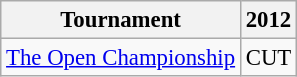<table class="wikitable" style="font-size:95%;text-align:center;">
<tr>
<th>Tournament</th>
<th>2012</th>
</tr>
<tr>
<td align=left><a href='#'>The Open Championship</a></td>
<td>CUT</td>
</tr>
</table>
